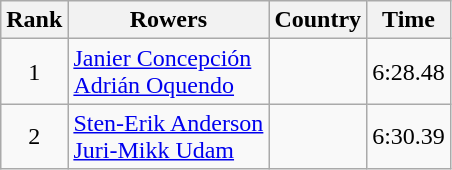<table class="wikitable" style="text-align:center">
<tr>
<th>Rank</th>
<th>Rowers</th>
<th>Country</th>
<th>Time</th>
</tr>
<tr>
<td>1</td>
<td align="left"><a href='#'>Janier Concepción</a><br><a href='#'>Adrián Oquendo</a></td>
<td align="left"></td>
<td>6:28.48</td>
</tr>
<tr>
<td>2</td>
<td align="left"><a href='#'>Sten-Erik Anderson</a><br><a href='#'>Juri-Mikk Udam</a></td>
<td align="left"></td>
<td>6:30.39</td>
</tr>
</table>
